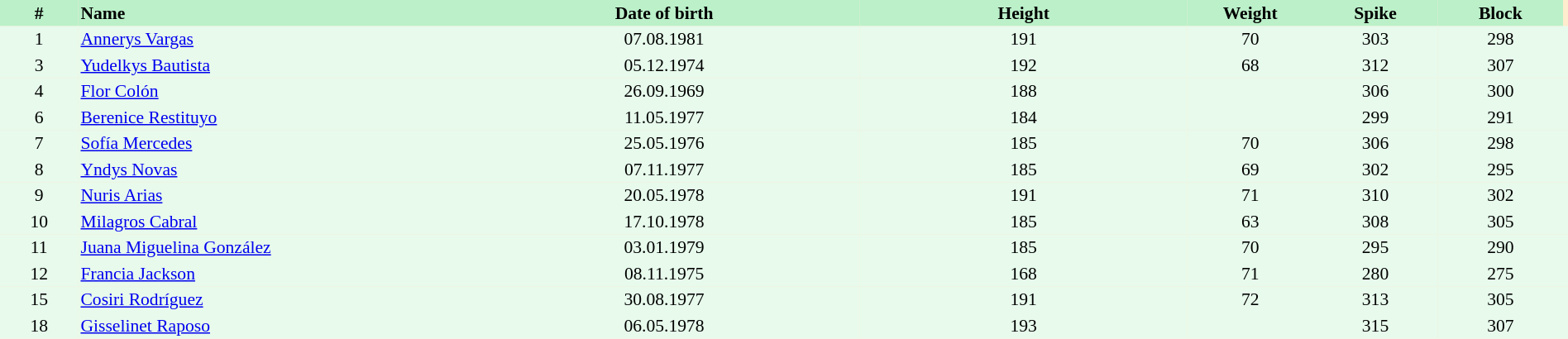<table border=0 cellpadding=2 cellspacing=0  |- bgcolor=#FFECCE style="text-align:center; font-size:90%;" width=100%>
<tr bgcolor=#BBF0C9>
<th width=5%>#</th>
<th width=25% align=left>Name</th>
<th width=25%>Date of birth</th>
<th width=21%>Height</th>
<th width=8%>Weight</th>
<th width=8%>Spike</th>
<th width=8%>Block</th>
</tr>
<tr bgcolor=#E7FAEC>
<td>1</td>
<td align=left><a href='#'>Annerys Vargas</a></td>
<td>07.08.1981</td>
<td>191</td>
<td>70</td>
<td>303</td>
<td>298</td>
<td></td>
</tr>
<tr bgcolor=#E7FAEC>
<td>3</td>
<td align=left><a href='#'>Yudelkys Bautista</a></td>
<td>05.12.1974</td>
<td>192</td>
<td>68</td>
<td>312</td>
<td>307</td>
<td></td>
</tr>
<tr bgcolor=#E7FAEC>
<td>4</td>
<td align=left><a href='#'>Flor Colón</a></td>
<td>26.09.1969</td>
<td>188</td>
<td></td>
<td>306</td>
<td>300</td>
<td></td>
</tr>
<tr bgcolor=#E7FAEC>
<td>6</td>
<td align=left><a href='#'>Berenice Restituyo</a></td>
<td>11.05.1977</td>
<td>184</td>
<td></td>
<td>299</td>
<td>291</td>
<td></td>
</tr>
<tr bgcolor=#E7FAEC>
<td>7</td>
<td align=left><a href='#'>Sofía Mercedes</a></td>
<td>25.05.1976</td>
<td>185</td>
<td>70</td>
<td>306</td>
<td>298</td>
<td></td>
</tr>
<tr bgcolor=#E7FAEC>
<td>8</td>
<td align=left><a href='#'>Yndys Novas</a></td>
<td>07.11.1977</td>
<td>185</td>
<td>69</td>
<td>302</td>
<td>295</td>
<td></td>
</tr>
<tr bgcolor=#E7FAEC>
<td>9</td>
<td align=left><a href='#'>Nuris Arias</a></td>
<td>20.05.1978</td>
<td>191</td>
<td>71</td>
<td>310</td>
<td>302</td>
<td></td>
</tr>
<tr bgcolor=#E7FAEC>
<td>10</td>
<td align=left><a href='#'>Milagros Cabral</a></td>
<td>17.10.1978</td>
<td>185</td>
<td>63</td>
<td>308</td>
<td>305</td>
<td></td>
</tr>
<tr bgcolor=#E7FAEC>
<td>11</td>
<td align=left><a href='#'>Juana Miguelina González</a></td>
<td>03.01.1979</td>
<td>185</td>
<td>70</td>
<td>295</td>
<td>290</td>
<td></td>
</tr>
<tr bgcolor=#E7FAEC>
<td>12</td>
<td align=left><a href='#'>Francia Jackson</a></td>
<td>08.11.1975</td>
<td>168</td>
<td>71</td>
<td>280</td>
<td>275</td>
<td></td>
</tr>
<tr bgcolor=#E7FAEC>
<td>15</td>
<td align=left><a href='#'>Cosiri Rodríguez</a></td>
<td>30.08.1977</td>
<td>191</td>
<td>72</td>
<td>313</td>
<td>305</td>
<td></td>
</tr>
<tr bgcolor=#E7FAEC>
<td>18</td>
<td align=left><a href='#'>Gisselinet Raposo</a></td>
<td>06.05.1978</td>
<td>193</td>
<td></td>
<td>315</td>
<td>307</td>
<td></td>
</tr>
</table>
